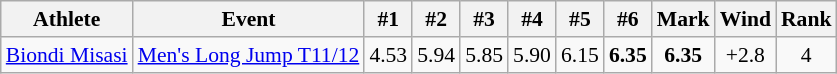<table class="wikitable " style="font-size:90%">
<tr align=center>
<th>Athlete</th>
<th>Event</th>
<th>#1</th>
<th>#2</th>
<th>#3</th>
<th>#4</th>
<th>#5</th>
<th>#6</th>
<th>Mark</th>
<th>Wind</th>
<th>Rank</th>
</tr>
<tr align=center>
<td align=left><a href='#'>Biondi Misasi</a></td>
<td align=left><a href='#'>Men's Long Jump T11/12</a></td>
<td>4.53</td>
<td>5.94</td>
<td>5.85</td>
<td>5.90</td>
<td>6.15</td>
<td><strong>6.35</strong></td>
<td><strong>6.35</strong></td>
<td>+2.8</td>
<td>4</td>
</tr>
</table>
